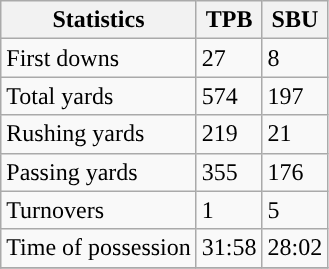<table class="wikitable" style="float: left;">
<tr>
<th>Statistics</th>
<th>TPB</th>
<th>SBU</th>
</tr>
<tr>
<td>First downs</td>
<td>27</td>
<td>8</td>
</tr>
<tr>
<td>Total yards</td>
<td>574</td>
<td>197</td>
</tr>
<tr>
<td>Rushing yards</td>
<td>219</td>
<td>21</td>
</tr>
<tr>
<td>Passing yards</td>
<td>355</td>
<td>176</td>
</tr>
<tr>
<td>Turnovers</td>
<td>1</td>
<td>5</td>
</tr>
<tr>
<td>Time of possession</td>
<td>31:58</td>
<td>28:02</td>
</tr>
<tr>
</tr>
</table>
